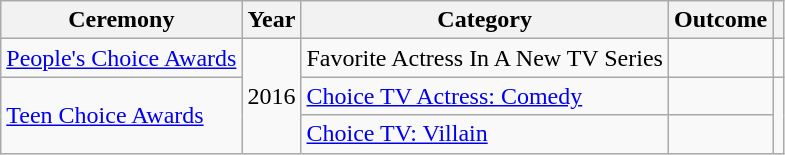<table class="wikitable">
<tr>
<th>Ceremony</th>
<th>Year</th>
<th>Category</th>
<th>Outcome</th>
<th></th>
</tr>
<tr>
<td><a href='#'>People's Choice Awards</a></td>
<td rowspan="3">2016</td>
<td>Favorite Actress In A New TV Series</td>
<td></td>
<td align="center"></td>
</tr>
<tr>
<td rowspan="2"><a href='#'>Teen Choice Awards</a></td>
<td><a href='#'>Choice TV Actress: Comedy</a></td>
<td></td>
<td rowspan="2" align="center"></td>
</tr>
<tr>
<td><a href='#'>Choice TV: Villain</a></td>
<td></td>
</tr>
</table>
